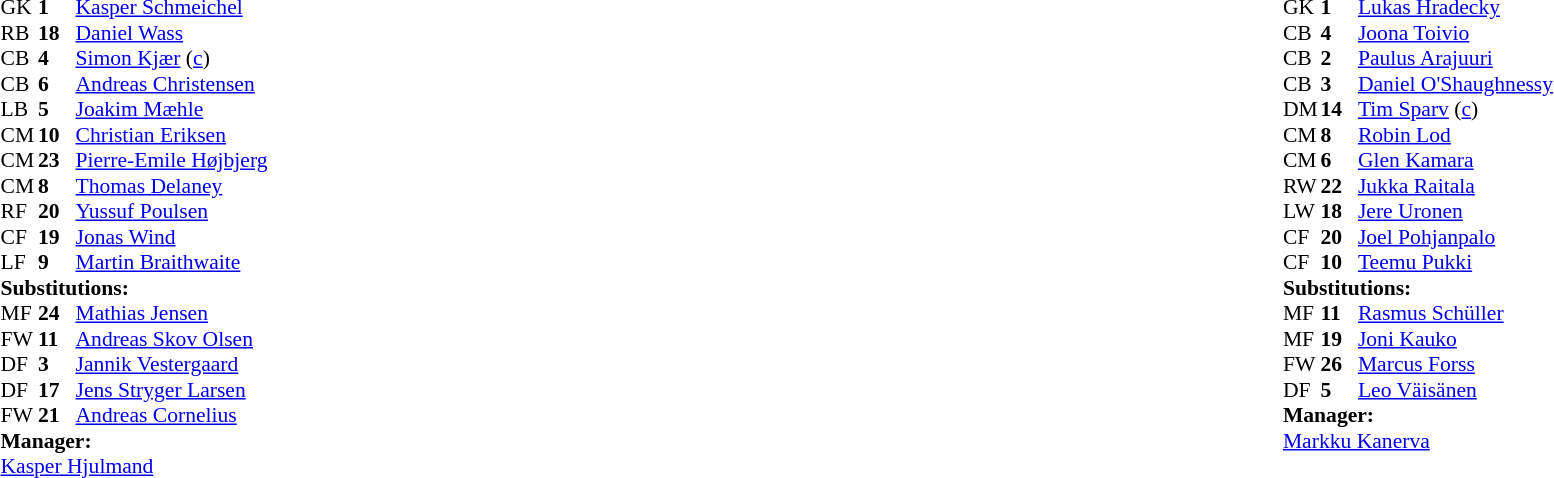<table width="100%">
<tr>
<td valign="top" width="40%"><br><table style="font-size:90%" cellspacing="0" cellpadding="0">
<tr>
<th width=25></th>
<th width=25></th>
</tr>
<tr>
<td>GK</td>
<td><strong>1</strong></td>
<td><a href='#'>Kasper Schmeichel</a></td>
</tr>
<tr>
<td>RB</td>
<td><strong>18</strong></td>
<td><a href='#'>Daniel Wass</a></td>
<td></td>
<td></td>
</tr>
<tr>
<td>CB</td>
<td><strong>4</strong></td>
<td><a href='#'>Simon Kjær</a> (<a href='#'>c</a>)</td>
<td></td>
<td></td>
</tr>
<tr>
<td>CB</td>
<td><strong>6</strong></td>
<td><a href='#'>Andreas Christensen</a></td>
</tr>
<tr>
<td>LB</td>
<td><strong>5</strong></td>
<td><a href='#'>Joakim Mæhle</a></td>
</tr>
<tr>
<td>CM</td>
<td><strong>10</strong></td>
<td><a href='#'>Christian Eriksen</a></td>
<td></td>
<td></td>
</tr>
<tr>
<td>CM</td>
<td><strong>23</strong></td>
<td><a href='#'>Pierre-Emile Højbjerg</a></td>
</tr>
<tr>
<td>CM</td>
<td><strong>8</strong></td>
<td><a href='#'>Thomas Delaney</a></td>
<td></td>
<td></td>
</tr>
<tr>
<td>RF</td>
<td><strong>20</strong></td>
<td><a href='#'>Yussuf Poulsen</a></td>
</tr>
<tr>
<td>CF</td>
<td><strong>19</strong></td>
<td><a href='#'>Jonas Wind</a></td>
<td></td>
<td></td>
</tr>
<tr>
<td>LF</td>
<td><strong>9</strong></td>
<td><a href='#'>Martin Braithwaite</a></td>
</tr>
<tr>
<td colspan=3><strong>Substitutions:</strong></td>
</tr>
<tr>
<td>MF</td>
<td><strong>24</strong></td>
<td><a href='#'>Mathias Jensen</a></td>
<td></td>
<td></td>
</tr>
<tr>
<td>FW</td>
<td><strong>11</strong></td>
<td><a href='#'>Andreas Skov Olsen</a></td>
<td></td>
<td></td>
</tr>
<tr>
<td>DF</td>
<td><strong>3</strong></td>
<td><a href='#'>Jannik Vestergaard</a></td>
<td></td>
<td></td>
</tr>
<tr>
<td>DF</td>
<td><strong>17</strong></td>
<td><a href='#'>Jens Stryger Larsen</a></td>
<td></td>
<td></td>
</tr>
<tr>
<td>FW</td>
<td><strong>21</strong></td>
<td><a href='#'>Andreas Cornelius</a></td>
<td></td>
<td></td>
</tr>
<tr>
<td colspan=3><strong>Manager:</strong></td>
</tr>
<tr>
<td colspan=3><a href='#'>Kasper Hjulmand</a></td>
</tr>
</table>
</td>
<td valign="top"></td>
<td valign="top" width="50%"><br><table style="font-size:90%; margin:auto" cellspacing="0" cellpadding="0">
<tr>
<th width=25></th>
<th width=25></th>
</tr>
<tr>
<td>GK</td>
<td><strong>1</strong></td>
<td><a href='#'>Lukas Hradecky</a></td>
</tr>
<tr>
<td>CB</td>
<td><strong>4</strong></td>
<td><a href='#'>Joona Toivio</a></td>
</tr>
<tr>
<td>CB</td>
<td><strong>2</strong></td>
<td><a href='#'>Paulus Arajuuri</a></td>
</tr>
<tr>
<td>CB</td>
<td><strong>3</strong></td>
<td><a href='#'>Daniel O'Shaughnessy</a></td>
</tr>
<tr>
<td>DM</td>
<td><strong>14</strong></td>
<td><a href='#'>Tim Sparv</a> (<a href='#'>c</a>)</td>
<td></td>
<td></td>
</tr>
<tr>
<td>CM</td>
<td><strong>8</strong></td>
<td><a href='#'>Robin Lod</a></td>
<td></td>
</tr>
<tr>
<td>CM</td>
<td><strong>6</strong></td>
<td><a href='#'>Glen Kamara</a></td>
</tr>
<tr>
<td>RW</td>
<td><strong>22</strong></td>
<td><a href='#'>Jukka Raitala</a></td>
<td></td>
<td></td>
</tr>
<tr>
<td>LW</td>
<td><strong>18</strong></td>
<td><a href='#'>Jere Uronen</a></td>
</tr>
<tr>
<td>CF</td>
<td><strong>20</strong></td>
<td><a href='#'>Joel Pohjanpalo</a></td>
<td></td>
<td></td>
</tr>
<tr>
<td>CF</td>
<td><strong>10</strong></td>
<td><a href='#'>Teemu Pukki</a></td>
<td></td>
<td></td>
</tr>
<tr>
<td colspan=3><strong>Substitutions:</strong></td>
</tr>
<tr>
<td>MF</td>
<td><strong>11</strong></td>
<td><a href='#'>Rasmus Schüller</a></td>
<td></td>
<td></td>
</tr>
<tr>
<td>MF</td>
<td><strong>19</strong></td>
<td><a href='#'>Joni Kauko</a></td>
<td></td>
<td></td>
</tr>
<tr>
<td>FW</td>
<td><strong>26</strong></td>
<td><a href='#'>Marcus Forss</a></td>
<td></td>
<td></td>
</tr>
<tr>
<td>DF</td>
<td><strong>5</strong></td>
<td><a href='#'>Leo Väisänen</a></td>
<td></td>
<td></td>
</tr>
<tr>
<td colspan=3><strong>Manager:</strong></td>
</tr>
<tr>
<td colspan=3><a href='#'>Markku Kanerva</a></td>
</tr>
</table>
</td>
</tr>
</table>
